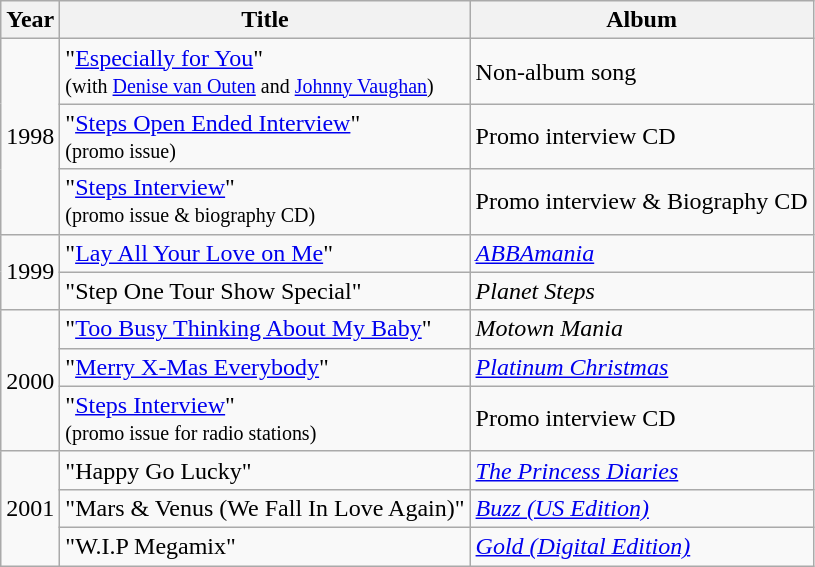<table class="wikitable">
<tr>
<th>Year</th>
<th>Title</th>
<th>Album</th>
</tr>
<tr>
<td rowspan="3">1998</td>
<td>"<a href='#'>Especially for You</a>"<br><small>(with <a href='#'>Denise van Outen</a> and <a href='#'>Johnny Vaughan</a>)</small></td>
<td>Non-album song</td>
</tr>
<tr>
<td>"<a href='#'>Steps Open Ended Interview</a>"<br><small>(promo issue)</small></td>
<td>Promo interview CD</td>
</tr>
<tr>
<td>"<a href='#'>Steps Interview</a>"<br><small>(promo issue & biography CD)</small></td>
<td>Promo interview & Biography CD</td>
</tr>
<tr>
<td rowspan="2">1999</td>
<td>"<a href='#'>Lay All Your Love on Me</a>"</td>
<td><em><a href='#'>ABBAmania</a></em></td>
</tr>
<tr>
<td>"Step One Tour Show Special"</td>
<td><em>Planet Steps</em></td>
</tr>
<tr>
<td rowspan="3">2000</td>
<td>"<a href='#'>Too Busy Thinking About My Baby</a>"</td>
<td><em>Motown Mania</em></td>
</tr>
<tr>
<td>"<a href='#'>Merry X-Mas Everybody</a>"</td>
<td><em><a href='#'>Platinum Christmas</a></em></td>
</tr>
<tr>
<td>"<a href='#'>Steps Interview</a>"<br><small>(promo issue for radio stations)</small></td>
<td>Promo interview CD</td>
</tr>
<tr>
<td rowspan="3">2001</td>
<td>"Happy Go Lucky"</td>
<td><em><a href='#'>The Princess Diaries</a></em></td>
</tr>
<tr>
<td>"Mars & Venus (We Fall In Love Again)"</td>
<td><em><a href='#'>Buzz (US Edition)</a></em></td>
</tr>
<tr>
<td>"W.I.P Megamix"</td>
<td><em><a href='#'>Gold (Digital Edition)</a></em></td>
</tr>
</table>
